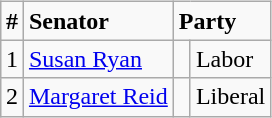<table style="width:100%;">
<tr>
<td><br>
<br><br><br><br><br><br><br><br><br><br><br></td>
<td align=right><br><table class="wikitable">
<tr>
<td><strong>#</strong></td>
<td><strong>Senator</strong></td>
<td colspan="2"><strong>Party</strong></td>
</tr>
<tr>
<td>1</td>
<td><a href='#'>Susan Ryan</a></td>
<td> </td>
<td>Labor</td>
</tr>
<tr>
<td>2</td>
<td><a href='#'>Margaret Reid</a></td>
<td> </td>
<td>Liberal</td>
</tr>
</table>
</td>
</tr>
</table>
